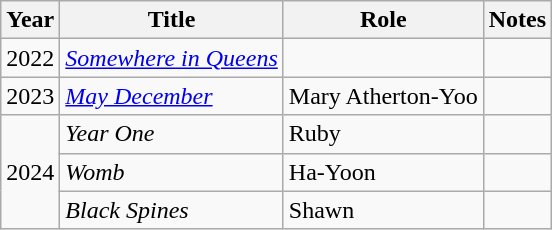<table class="wikitable">
<tr>
<th>Year</th>
<th>Title</th>
<th>Role</th>
<th>Notes</th>
</tr>
<tr>
<td>2022</td>
<td><em><a href='#'>Somewhere in Queens</a></em></td>
<td></td>
<td></td>
</tr>
<tr>
<td>2023</td>
<td><em><a href='#'>May December</a></em></td>
<td>Mary Atherton-Yoo</td>
<td></td>
</tr>
<tr>
<td rowspan="3">2024</td>
<td><em>Year One</em></td>
<td>Ruby</td>
<td></td>
</tr>
<tr>
<td><em>Womb</em></td>
<td>Ha-Yoon</td>
<td></td>
</tr>
<tr>
<td><em>Black Spines</em></td>
<td>Shawn</td>
<td></td>
</tr>
</table>
